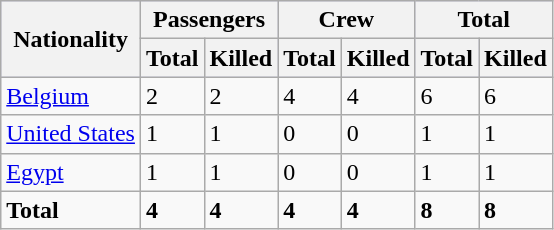<table class="wikitable">
<tr style="background:#ccccff;">
<th rowspan=2>Nationality</th>
<th colspan=2>Passengers</th>
<th colspan=2>Crew</th>
<th colspan=2>Total</th>
</tr>
<tr style="background:#ccccff;">
<th>Total</th>
<th>Killed</th>
<th>Total</th>
<th>Killed</th>
<th>Total</th>
<th>Killed</th>
</tr>
<tr valign=top>
<td><a href='#'>Belgium</a></td>
<td>2</td>
<td>2</td>
<td>4</td>
<td>4</td>
<td>6</td>
<td>6</td>
</tr>
<tr valign=top>
<td><a href='#'>United States</a></td>
<td>1</td>
<td>1</td>
<td>0</td>
<td>0</td>
<td>1</td>
<td>1</td>
</tr>
<tr valign=top>
<td><a href='#'>Egypt</a></td>
<td>1</td>
<td>1</td>
<td>0</td>
<td>0</td>
<td>1</td>
<td>1</td>
</tr>
<tr valign=top>
<td><strong>Total</strong></td>
<td><strong>4</strong></td>
<td><strong>4</strong></td>
<td><strong>4</strong></td>
<td><strong>4</strong></td>
<td><strong>8</strong></td>
<td><strong>8</strong></td>
</tr>
</table>
